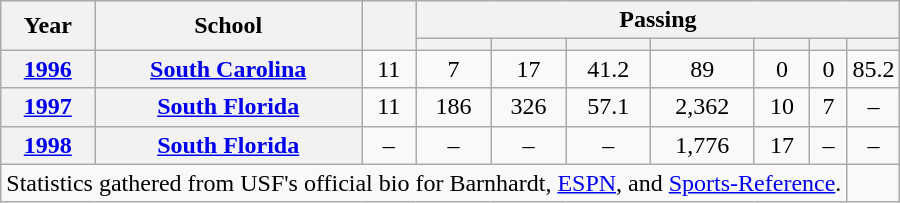<table class="wikitable" style="text-align:center;">
<tr>
<th rowspan="2">Year</th>
<th rowspan="2">School</th>
<th rowspan="2"></th>
<th colspan="8">Passing</th>
</tr>
<tr>
<th></th>
<th></th>
<th></th>
<th></th>
<th></th>
<th></th>
<th></th>
</tr>
<tr>
<th><a href='#'>1996</a></th>
<th><a href='#'>South Carolina</a></th>
<td>11</td>
<td>7</td>
<td>17</td>
<td>41.2</td>
<td>89</td>
<td>0</td>
<td>0</td>
<td>85.2</td>
</tr>
<tr>
<th><a href='#'>1997</a></th>
<th><a href='#'>South Florida</a></th>
<td>11</td>
<td>186</td>
<td>326</td>
<td>57.1</td>
<td>2,362</td>
<td>10</td>
<td>7</td>
<td>–</td>
</tr>
<tr>
<th><a href='#'>1998</a></th>
<th><a href='#'>South Florida</a></th>
<td>–</td>
<td>–</td>
<td>–</td>
<td>–</td>
<td>1,776</td>
<td>17</td>
<td>–</td>
<td>–</td>
</tr>
<tr class="sortbottom">
<td style="text-align:center;" colspan="9">Statistics gathered from USF's official bio for Barnhardt, <a href='#'>ESPN</a>, and <a href='#'>Sports-Reference</a>.</td>
</tr>
</table>
